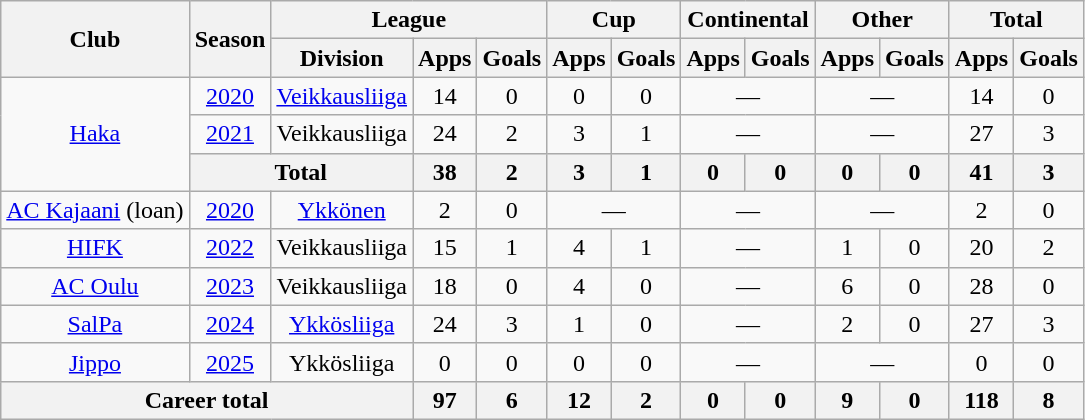<table class="wikitable" style="text-align: center">
<tr>
<th rowspan="2">Club</th>
<th rowspan="2">Season</th>
<th colspan="3">League</th>
<th colspan="2">Cup</th>
<th colspan="2">Continental</th>
<th colspan="2">Other</th>
<th colspan="2">Total</th>
</tr>
<tr>
<th>Division</th>
<th>Apps</th>
<th>Goals</th>
<th>Apps</th>
<th>Goals</th>
<th>Apps</th>
<th>Goals</th>
<th>Apps</th>
<th>Goals</th>
<th>Apps</th>
<th>Goals</th>
</tr>
<tr>
<td rowspan="3"><a href='#'>Haka</a></td>
<td><a href='#'>2020</a></td>
<td><a href='#'>Veikkausliiga</a></td>
<td>14</td>
<td>0</td>
<td>0</td>
<td>0</td>
<td colspan="2">—</td>
<td colspan="2">—</td>
<td>14</td>
<td>0</td>
</tr>
<tr>
<td><a href='#'>2021</a></td>
<td>Veikkausliiga</td>
<td>24</td>
<td>2</td>
<td>3</td>
<td>1</td>
<td colspan="2">—</td>
<td colspan="2">—</td>
<td>27</td>
<td>3</td>
</tr>
<tr>
<th colspan=2>Total</th>
<th>38</th>
<th>2</th>
<th>3</th>
<th>1</th>
<th>0</th>
<th>0</th>
<th>0</th>
<th>0</th>
<th>41</th>
<th>3</th>
</tr>
<tr>
<td><a href='#'>AC Kajaani</a> (loan)</td>
<td><a href='#'>2020</a></td>
<td><a href='#'>Ykkönen</a></td>
<td>2</td>
<td>0</td>
<td colspan="2">—</td>
<td colspan="2">—</td>
<td colspan="2">—</td>
<td>2</td>
<td>0</td>
</tr>
<tr>
<td><a href='#'>HIFK</a></td>
<td><a href='#'>2022</a></td>
<td>Veikkausliiga</td>
<td>15</td>
<td>1</td>
<td>4</td>
<td>1</td>
<td colspan="2">—</td>
<td>1</td>
<td>0</td>
<td>20</td>
<td>2</td>
</tr>
<tr>
<td><a href='#'>AC Oulu</a></td>
<td><a href='#'>2023</a></td>
<td>Veikkausliiga</td>
<td>18</td>
<td>0</td>
<td>4</td>
<td>0</td>
<td colspan="2">—</td>
<td>6</td>
<td>0</td>
<td>28</td>
<td>0</td>
</tr>
<tr>
<td><a href='#'>SalPa</a></td>
<td><a href='#'>2024</a></td>
<td><a href='#'>Ykkösliiga</a></td>
<td>24</td>
<td>3</td>
<td>1</td>
<td>0</td>
<td colspan="2">—</td>
<td>2</td>
<td>0</td>
<td>27</td>
<td>3</td>
</tr>
<tr>
<td><a href='#'>Jippo</a></td>
<td><a href='#'>2025</a></td>
<td>Ykkösliiga</td>
<td>0</td>
<td>0</td>
<td>0</td>
<td>0</td>
<td colspan="2">—</td>
<td colspan="2">—</td>
<td>0</td>
<td>0</td>
</tr>
<tr>
<th colspan=3>Career total</th>
<th>97</th>
<th>6</th>
<th>12</th>
<th>2</th>
<th>0</th>
<th>0</th>
<th>9</th>
<th>0</th>
<th>118</th>
<th>8</th>
</tr>
</table>
